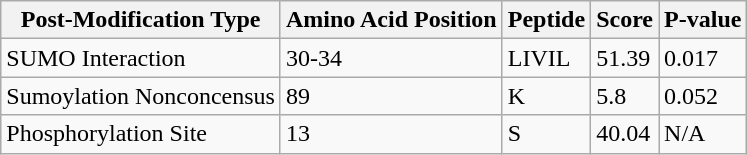<table class="wikitable">
<tr>
<th>Post-Modification Type</th>
<th>Amino Acid Position</th>
<th>Peptide</th>
<th>Score</th>
<th>P-value</th>
</tr>
<tr>
<td>SUMO Interaction</td>
<td>30-34</td>
<td>LIVIL</td>
<td>51.39</td>
<td>0.017</td>
</tr>
<tr>
<td>Sumoylation Nonconcensus</td>
<td>89</td>
<td>K</td>
<td>5.8</td>
<td>0.052</td>
</tr>
<tr>
<td>Phosphorylation Site</td>
<td>13</td>
<td>S</td>
<td>40.04</td>
<td>N/A</td>
</tr>
</table>
